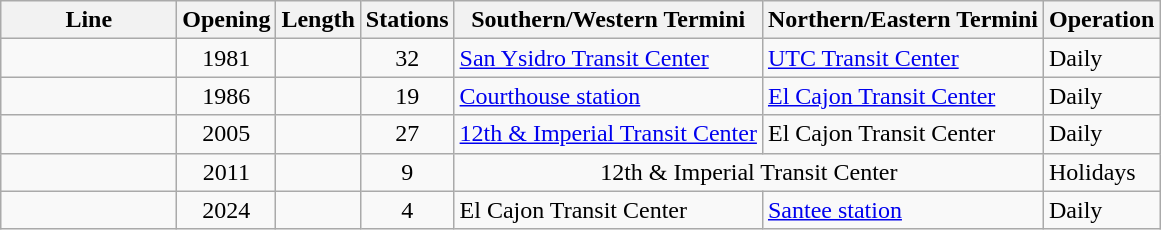<table class="wikitable sortable sticky-header">
<tr>
<th>Line</th>
<th>Opening</th>
<th data-sort-type="number">Length</th>
<th data-sort-type="number">Stations</th>
<th class="unsortable">Southern/Western Termini</th>
<th class="unsortable">Northern/Eastern Termini</th>
<th class="unsortable">Operation</th>
</tr>
<tr>
<td data-sort-value="Blue" width="110px"><strong></strong></td>
<td style="text-align:center;">1981</td>
<td></td>
<td style="text-align:center;">32</td>
<td><a href='#'>San Ysidro Transit Center</a></td>
<td><a href='#'>UTC Transit Center</a></td>
<td>Daily</td>
</tr>
<tr>
<td data-sort-value="Orange"><strong></strong></td>
<td style="text-align:center;">1986</td>
<td></td>
<td style="text-align:center;">19</td>
<td><a href='#'>Courthouse station</a></td>
<td><a href='#'>El Cajon Transit Center</a></td>
<td>Daily</td>
</tr>
<tr>
<td data-sort-value="Green"><strong></strong></td>
<td style="text-align:center;">2005</td>
<td></td>
<td style="text-align:center;">27</td>
<td><a href='#'>12th & Imperial Transit Center</a></td>
<td>El Cajon Transit Center</td>
<td>Daily</td>
</tr>
<tr>
<td data-sort-value="Silver"><strong></strong></td>
<td style="text-align:center;">2011</td>
<td></td>
<td style="text-align:center;">9</td>
<td colspan="2" style="text-align:center;">12th & Imperial Transit Center<br></td>
<td>Holidays</td>
</tr>
<tr>
<td data-sort-value="Copper"><strong></strong></td>
<td style="text-align:center;">2024</td>
<td></td>
<td style="text-align:center;">4</td>
<td>El Cajon Transit Center</td>
<td><a href='#'>Santee station</a></td>
<td>Daily</td>
</tr>
</table>
